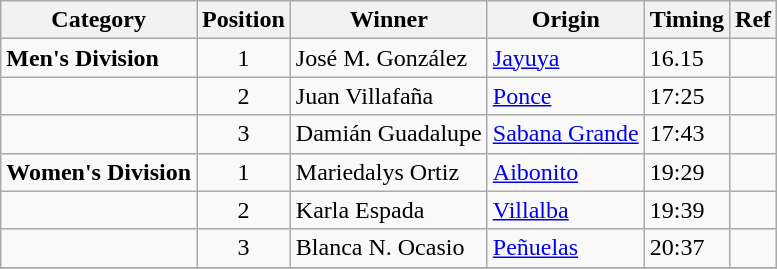<table class="wikitable">
<tr>
<th>Category</th>
<th>Position</th>
<th>Winner</th>
<th>Origin</th>
<th>Timing</th>
<th>Ref</th>
</tr>
<tr>
<td><strong>Men's Division</strong></td>
<td style="text-align:center;">1</td>
<td>José M. González</td>
<td><a href='#'>Jayuya</a></td>
<td>16.15</td>
<td></td>
</tr>
<tr>
<td></td>
<td style="text-align:center;">2</td>
<td>Juan Villafaña</td>
<td><a href='#'>Ponce</a></td>
<td>17:25</td>
<td></td>
</tr>
<tr>
<td></td>
<td style="text-align:center;">3</td>
<td>Damián Guadalupe</td>
<td><a href='#'>Sabana Grande</a></td>
<td>17:43</td>
<td></td>
</tr>
<tr>
<td><strong>Women's Division</strong></td>
<td style="text-align:center;">1</td>
<td>Mariedalys Ortiz</td>
<td><a href='#'>Aibonito</a></td>
<td>19:29</td>
<td></td>
</tr>
<tr>
<td></td>
<td style="text-align:center;">2</td>
<td>Karla Espada</td>
<td><a href='#'>Villalba</a></td>
<td>19:39</td>
<td></td>
</tr>
<tr>
<td></td>
<td style="text-align:center;">3</td>
<td>Blanca N. Ocasio</td>
<td><a href='#'>Peñuelas</a></td>
<td>20:37</td>
<td></td>
</tr>
<tr>
</tr>
</table>
